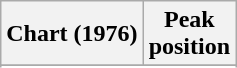<table class="wikitable sortable plainrowheaders">
<tr>
<th>Chart (1976)</th>
<th>Peak<br>position</th>
</tr>
<tr>
</tr>
<tr>
</tr>
</table>
